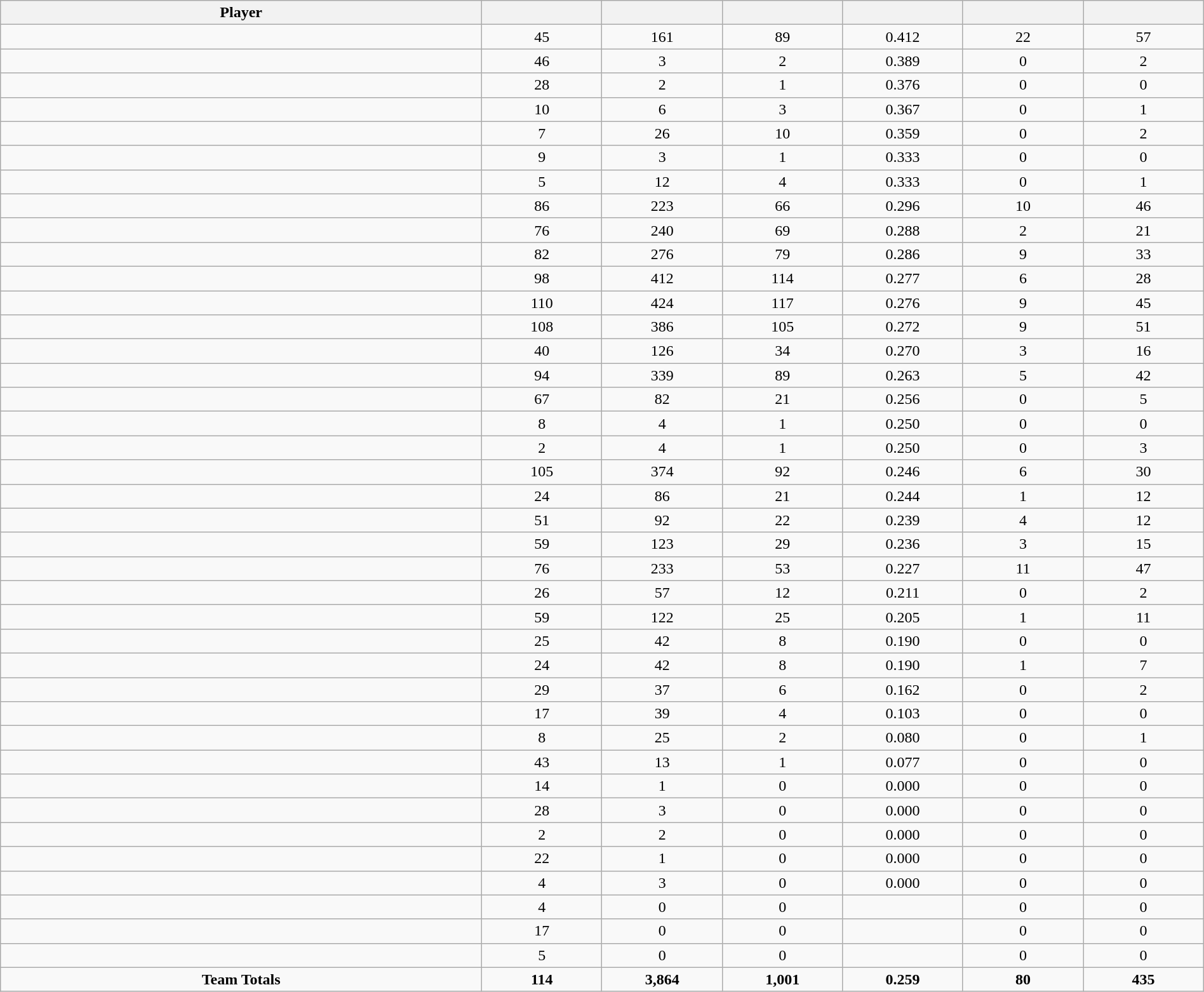<table class="wikitable sortable" style="text-align:center;" width="100%">
<tr>
<th width="40%">Player</th>
<th width="10%"></th>
<th width="10%"></th>
<th width="10%"></th>
<th width="10%"></th>
<th width="10%"></th>
<th width="10%"></th>
</tr>
<tr>
<td></td>
<td>45</td>
<td>161</td>
<td>89</td>
<td>0.412</td>
<td>22</td>
<td>57</td>
</tr>
<tr>
<td></td>
<td>46</td>
<td>3</td>
<td>2</td>
<td>0.389</td>
<td>0</td>
<td>2</td>
</tr>
<tr>
<td></td>
<td>28</td>
<td>2</td>
<td>1</td>
<td>0.376</td>
<td>0</td>
<td>0</td>
</tr>
<tr>
<td></td>
<td>10</td>
<td>6</td>
<td>3</td>
<td>0.367</td>
<td>0</td>
<td>1</td>
</tr>
<tr>
<td></td>
<td>7</td>
<td>26</td>
<td>10</td>
<td>0.359</td>
<td>0</td>
<td>2</td>
</tr>
<tr>
<td></td>
<td>9</td>
<td>3</td>
<td>1</td>
<td>0.333</td>
<td>0</td>
<td>0</td>
</tr>
<tr>
<td></td>
<td>5</td>
<td>12</td>
<td>4</td>
<td>0.333</td>
<td>0</td>
<td>1</td>
</tr>
<tr>
<td></td>
<td>86</td>
<td>223</td>
<td>66</td>
<td>0.296</td>
<td>10</td>
<td>46</td>
</tr>
<tr>
<td></td>
<td>76</td>
<td>240</td>
<td>69</td>
<td>0.288</td>
<td>2</td>
<td>21</td>
</tr>
<tr>
<td></td>
<td>82</td>
<td>276</td>
<td>79</td>
<td>0.286</td>
<td>9</td>
<td>33</td>
</tr>
<tr>
<td></td>
<td>98</td>
<td>412</td>
<td>114</td>
<td>0.277</td>
<td>6</td>
<td>28</td>
</tr>
<tr>
<td></td>
<td>110</td>
<td>424</td>
<td>117</td>
<td>0.276</td>
<td>9</td>
<td>45</td>
</tr>
<tr>
<td></td>
<td>108</td>
<td>386</td>
<td>105</td>
<td>0.272</td>
<td>9</td>
<td>51</td>
</tr>
<tr>
<td></td>
<td>40</td>
<td>126</td>
<td>34</td>
<td>0.270</td>
<td>3</td>
<td>16</td>
</tr>
<tr>
<td></td>
<td>94</td>
<td>339</td>
<td>89</td>
<td>0.263</td>
<td>5</td>
<td>42</td>
</tr>
<tr>
<td></td>
<td>67</td>
<td>82</td>
<td>21</td>
<td>0.256</td>
<td>0</td>
<td>5</td>
</tr>
<tr>
<td></td>
<td>8</td>
<td>4</td>
<td>1</td>
<td>0.250</td>
<td>0</td>
<td>0</td>
</tr>
<tr>
<td></td>
<td>2</td>
<td>4</td>
<td>1</td>
<td>0.250</td>
<td>0</td>
<td>3</td>
</tr>
<tr>
<td></td>
<td>105</td>
<td>374</td>
<td>92</td>
<td>0.246</td>
<td>6</td>
<td>30</td>
</tr>
<tr>
<td></td>
<td>24</td>
<td>86</td>
<td>21</td>
<td>0.244</td>
<td>1</td>
<td>12</td>
</tr>
<tr>
<td></td>
<td>51</td>
<td>92</td>
<td>22</td>
<td>0.239</td>
<td>4</td>
<td>12</td>
</tr>
<tr>
<td></td>
<td>59</td>
<td>123</td>
<td>29</td>
<td>0.236</td>
<td>3</td>
<td>15</td>
</tr>
<tr>
<td></td>
<td>76</td>
<td>233</td>
<td>53</td>
<td>0.227</td>
<td>11</td>
<td>47</td>
</tr>
<tr>
<td></td>
<td>26</td>
<td>57</td>
<td>12</td>
<td>0.211</td>
<td>0</td>
<td>2</td>
</tr>
<tr>
<td></td>
<td>59</td>
<td>122</td>
<td>25</td>
<td>0.205</td>
<td>1</td>
<td>11</td>
</tr>
<tr>
<td></td>
<td>25</td>
<td>42</td>
<td>8</td>
<td>0.190</td>
<td>0</td>
<td>0</td>
</tr>
<tr>
<td></td>
<td>24</td>
<td>42</td>
<td>8</td>
<td>0.190</td>
<td>1</td>
<td>7</td>
</tr>
<tr>
<td></td>
<td>29</td>
<td>37</td>
<td>6</td>
<td>0.162</td>
<td>0</td>
<td>2</td>
</tr>
<tr>
<td></td>
<td>17</td>
<td>39</td>
<td>4</td>
<td>0.103</td>
<td>0</td>
<td>0</td>
</tr>
<tr>
<td></td>
<td>8</td>
<td>25</td>
<td>2</td>
<td>0.080</td>
<td>0</td>
<td>1</td>
</tr>
<tr>
<td></td>
<td>43</td>
<td>13</td>
<td>1</td>
<td>0.077</td>
<td>0</td>
<td>0</td>
</tr>
<tr>
<td></td>
<td>14</td>
<td>1</td>
<td>0</td>
<td>0.000</td>
<td>0</td>
<td>0</td>
</tr>
<tr>
<td></td>
<td>28</td>
<td>3</td>
<td>0</td>
<td>0.000</td>
<td>0</td>
<td>0</td>
</tr>
<tr>
<td></td>
<td>2</td>
<td>2</td>
<td>0</td>
<td>0.000</td>
<td>0</td>
<td>0</td>
</tr>
<tr>
<td></td>
<td>22</td>
<td>1</td>
<td>0</td>
<td>0.000</td>
<td>0</td>
<td>0</td>
</tr>
<tr>
<td></td>
<td>4</td>
<td>3</td>
<td>0</td>
<td>0.000</td>
<td>0</td>
<td>0</td>
</tr>
<tr>
<td></td>
<td>4</td>
<td>0</td>
<td>0</td>
<td></td>
<td>0</td>
<td>0</td>
</tr>
<tr>
<td></td>
<td>17</td>
<td>0</td>
<td>0</td>
<td></td>
<td>0</td>
<td>0</td>
</tr>
<tr>
<td></td>
<td>5</td>
<td>0</td>
<td>0</td>
<td></td>
<td>0</td>
<td>0</td>
</tr>
<tr>
<td><strong>Team Totals</strong></td>
<td><strong>114</strong></td>
<td><strong>3,864</strong></td>
<td><strong>1,001</strong></td>
<td><strong>0.259</strong></td>
<td><strong>80</strong></td>
<td><strong>435</strong></td>
</tr>
</table>
